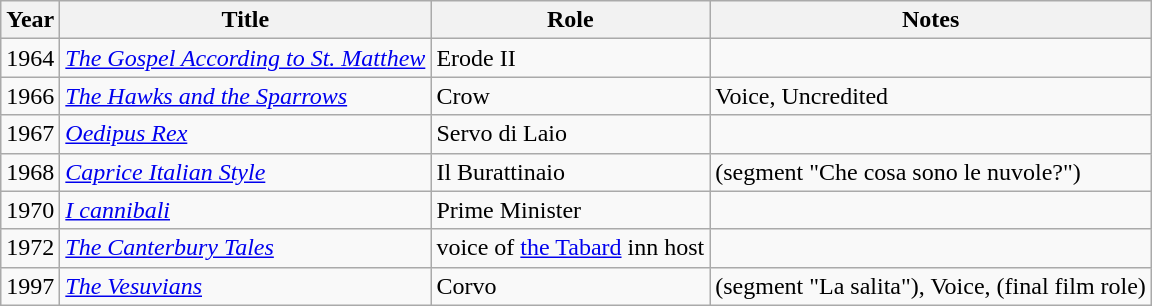<table class="wikitable">
<tr>
<th>Year</th>
<th>Title</th>
<th>Role</th>
<th>Notes</th>
</tr>
<tr>
<td>1964</td>
<td><em><a href='#'>The Gospel According to St. Matthew</a></em></td>
<td>Erode II</td>
<td></td>
</tr>
<tr>
<td>1966</td>
<td><em><a href='#'>The Hawks and the Sparrows</a></em></td>
<td>Crow</td>
<td>Voice, Uncredited</td>
</tr>
<tr>
<td>1967</td>
<td><em><a href='#'>Oedipus Rex</a></em></td>
<td>Servo di Laio</td>
<td></td>
</tr>
<tr>
<td>1968</td>
<td><em><a href='#'>Caprice Italian Style</a></em></td>
<td>Il Burattinaio</td>
<td>(segment "Che cosa sono le nuvole?")</td>
</tr>
<tr>
<td>1970</td>
<td><em><a href='#'>I cannibali</a></em></td>
<td>Prime Minister</td>
<td></td>
</tr>
<tr>
<td>1972</td>
<td><em><a href='#'>The Canterbury Tales</a></em></td>
<td>voice of <a href='#'>the Tabard</a> inn host</td>
<td></td>
</tr>
<tr>
<td>1997</td>
<td><em><a href='#'>The Vesuvians</a></em></td>
<td>Corvo</td>
<td>(segment "La salita"), Voice, (final film role)</td>
</tr>
</table>
